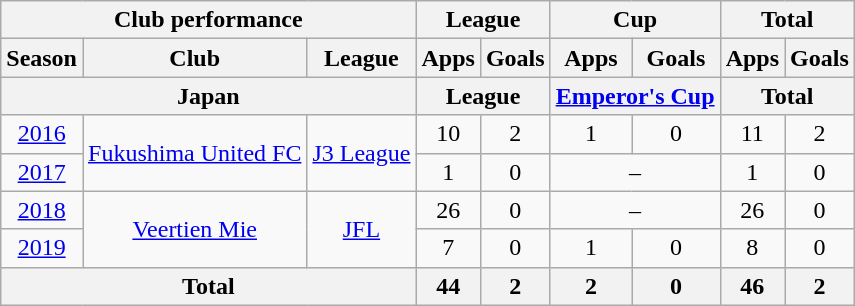<table class="wikitable" style="text-align:center;">
<tr>
<th colspan=3>Club performance</th>
<th colspan=2>League</th>
<th colspan=2>Cup</th>
<th colspan=2>Total</th>
</tr>
<tr>
<th>Season</th>
<th>Club</th>
<th>League</th>
<th>Apps</th>
<th>Goals</th>
<th>Apps</th>
<th>Goals</th>
<th>Apps</th>
<th>Goals</th>
</tr>
<tr>
<th colspan=3>Japan</th>
<th colspan=2>League</th>
<th colspan=2><a href='#'>Emperor's Cup</a></th>
<th colspan=2>Total</th>
</tr>
<tr>
<td><a href='#'>2016</a></td>
<td rowspan="2"><a href='#'>Fukushima United FC</a></td>
<td rowspan="2"><a href='#'>J3 League</a></td>
<td>10</td>
<td>2</td>
<td>1</td>
<td>0</td>
<td>11</td>
<td>2</td>
</tr>
<tr>
<td><a href='#'>2017</a></td>
<td>1</td>
<td>0</td>
<td colspan="2">–</td>
<td>1</td>
<td>0</td>
</tr>
<tr>
<td><a href='#'>2018</a></td>
<td rowspan="2"><a href='#'>Veertien Mie</a></td>
<td rowspan="2"><a href='#'>JFL</a></td>
<td>26</td>
<td>0</td>
<td colspan="2">–</td>
<td>26</td>
<td>0</td>
</tr>
<tr>
<td><a href='#'>2019</a></td>
<td>7</td>
<td>0</td>
<td>1</td>
<td>0</td>
<td>8</td>
<td>0</td>
</tr>
<tr>
<th colspan=3>Total</th>
<th>44</th>
<th>2</th>
<th>2</th>
<th>0</th>
<th>46</th>
<th>2</th>
</tr>
</table>
